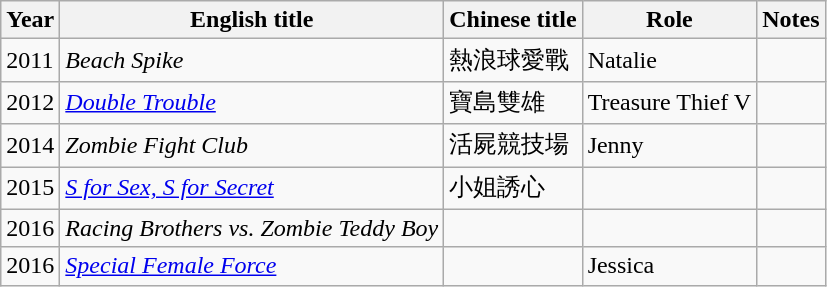<table class="wikitable sortable">
<tr>
<th>Year</th>
<th>English title</th>
<th>Chinese title</th>
<th>Role</th>
<th class="unsortable">Notes</th>
</tr>
<tr>
<td>2011</td>
<td><em>Beach Spike</em></td>
<td>熱浪球愛戰</td>
<td>Natalie</td>
<td></td>
</tr>
<tr>
<td>2012</td>
<td><em><a href='#'>Double Trouble</a></em></td>
<td>寶島雙雄</td>
<td>Treasure Thief V</td>
<td></td>
</tr>
<tr>
<td>2014</td>
<td><em>Zombie Fight Club</em></td>
<td>活屍競技場</td>
<td>Jenny</td>
<td></td>
</tr>
<tr>
<td>2015</td>
<td><em><a href='#'>S for Sex, S for Secret</a></em></td>
<td>小姐誘心</td>
<td></td>
<td></td>
</tr>
<tr>
<td>2016</td>
<td><em>Racing Brothers vs. Zombie Teddy Boy</em></td>
<td></td>
<td></td>
<td></td>
</tr>
<tr>
<td>2016</td>
<td><em><a href='#'>Special Female Force</a></em></td>
<td></td>
<td>Jessica</td>
<td></td>
</tr>
</table>
